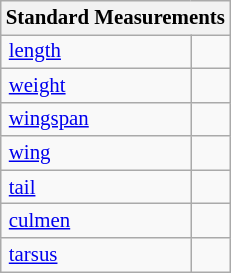<table class="wikitable" style="font-size: 87%;">
<tr>
<th colspan="2">Standard Measurements</th>
</tr>
<tr>
<td style="padding-right: 1em;padding-left:0.35em;"><a href='#'>length</a></td>
<td style="padding-right: 0.5em;padding-left:0.5em;"></td>
</tr>
<tr>
<td style="padding-right: 1em;padding-left:0.35em;"><a href='#'>weight</a></td>
<td style="padding-right: 0.5em;padding-left:0.5em;"></td>
</tr>
<tr>
<td style="padding-right: 1em;padding-left:0.35em;"><a href='#'>wingspan</a></td>
<td style="padding-right: 0.5em;padding-left:0.5em;"></td>
</tr>
<tr>
<td style="padding-right: 1em;padding-left:0.35em;"><a href='#'>wing</a></td>
<td style="padding-right: 0.5em;padding-left:0.5em;"></td>
</tr>
<tr>
<td style="padding-right: 1em;padding-left:0.35em;"><a href='#'>tail</a></td>
<td style="padding-right: 0.5em;padding-left:0.5em;"></td>
</tr>
<tr>
<td style="padding-right: 1em;padding-left:0.35em;"><a href='#'>culmen</a></td>
<td style="padding-right: 0.5em;padding-left:0.5em;"></td>
</tr>
<tr>
<td style="padding-right: 1em;padding-left:0.35em;"><a href='#'>tarsus</a></td>
<td style="padding-right: 0.5em;padding-left:0.5em;"></td>
</tr>
</table>
